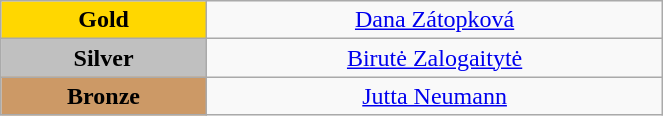<table class="wikitable" style="text-align:center; " width="35%">
<tr>
<td bgcolor="gold"><strong>Gold</strong></td>
<td><a href='#'>Dana Zátopková</a><br>  <small><em></em></small></td>
</tr>
<tr>
<td bgcolor="silver"><strong>Silver</strong></td>
<td><a href='#'>Birutė Zalogaitytė</a><br>  <small><em></em></small></td>
</tr>
<tr>
<td bgcolor="CC9966"><strong>Bronze</strong></td>
<td><a href='#'>Jutta Neumann</a><br>  <small><em></em></small></td>
</tr>
</table>
